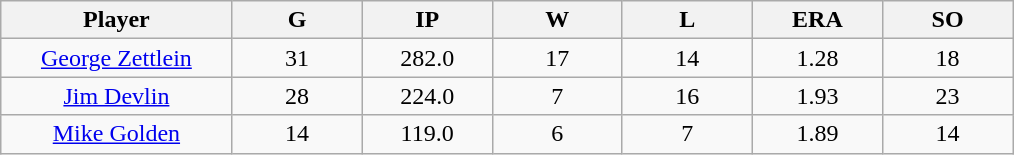<table class="wikitable sortable">
<tr>
<th bgcolor="#DDDDFF" width="16%">Player</th>
<th bgcolor="#DDDDFF" width="9%">G</th>
<th bgcolor="#DDDDFF" width="9%">IP</th>
<th bgcolor="#DDDDFF" width="9%">W</th>
<th bgcolor="#DDDDFF" width="9%">L</th>
<th bgcolor="#DDDDFF" width="9%">ERA</th>
<th bgcolor="#DDDDFF" width="9%">SO</th>
</tr>
<tr align=center>
<td><a href='#'>George Zettlein</a></td>
<td>31</td>
<td>282.0</td>
<td>17</td>
<td>14</td>
<td>1.28</td>
<td>18</td>
</tr>
<tr align=center>
<td><a href='#'>Jim Devlin</a></td>
<td>28</td>
<td>224.0</td>
<td>7</td>
<td>16</td>
<td>1.93</td>
<td>23</td>
</tr>
<tr align=center>
<td><a href='#'>Mike Golden</a></td>
<td>14</td>
<td>119.0</td>
<td>6</td>
<td>7</td>
<td>1.89</td>
<td>14</td>
</tr>
</table>
